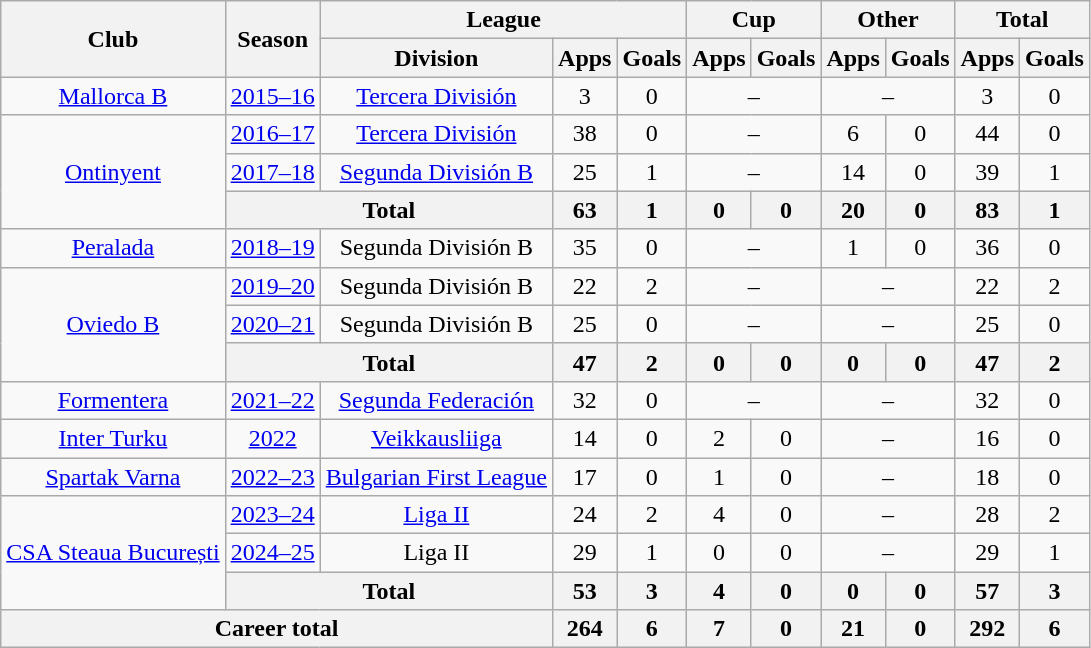<table class="wikitable" style="text-align:center">
<tr>
<th rowspan="2">Club</th>
<th rowspan="2">Season</th>
<th colspan="3">League</th>
<th colspan="2">Cup</th>
<th colspan="2">Other</th>
<th colspan="2">Total</th>
</tr>
<tr>
<th>Division</th>
<th>Apps</th>
<th>Goals</th>
<th>Apps</th>
<th>Goals</th>
<th>Apps</th>
<th>Goals</th>
<th>Apps</th>
<th>Goals</th>
</tr>
<tr>
<td><a href='#'>Mallorca B</a></td>
<td><a href='#'>2015–16</a></td>
<td><a href='#'>Tercera División</a></td>
<td>3</td>
<td>0</td>
<td colspan=2>–</td>
<td colspan=2>–</td>
<td>3</td>
<td>0</td>
</tr>
<tr>
<td rowspan=3><a href='#'>Ontinyent</a></td>
<td><a href='#'>2016–17</a></td>
<td><a href='#'>Tercera División</a></td>
<td>38</td>
<td>0</td>
<td colspan=2>–</td>
<td>6</td>
<td>0</td>
<td>44</td>
<td>0</td>
</tr>
<tr>
<td><a href='#'>2017–18</a></td>
<td><a href='#'>Segunda División B</a></td>
<td>25</td>
<td>1</td>
<td colspan=2>–</td>
<td>14</td>
<td>0</td>
<td>39</td>
<td>1</td>
</tr>
<tr>
<th colspan=2>Total</th>
<th>63</th>
<th>1</th>
<th>0</th>
<th>0</th>
<th>20</th>
<th>0</th>
<th>83</th>
<th>1</th>
</tr>
<tr>
<td><a href='#'>Peralada</a></td>
<td><a href='#'>2018–19</a></td>
<td>Segunda División B</td>
<td>35</td>
<td>0</td>
<td colspan=2>–</td>
<td>1</td>
<td>0</td>
<td>36</td>
<td>0</td>
</tr>
<tr>
<td rowspan=3><a href='#'>Oviedo B</a></td>
<td><a href='#'>2019–20</a></td>
<td>Segunda División B</td>
<td>22</td>
<td>2</td>
<td colspan=2>–</td>
<td colspan=2>–</td>
<td>22</td>
<td>2</td>
</tr>
<tr>
<td><a href='#'>2020–21</a></td>
<td>Segunda División B</td>
<td>25</td>
<td>0</td>
<td colspan=2>–</td>
<td colspan=2>–</td>
<td>25</td>
<td>0</td>
</tr>
<tr>
<th colspan=2>Total</th>
<th>47</th>
<th>2</th>
<th>0</th>
<th>0</th>
<th>0</th>
<th>0</th>
<th>47</th>
<th>2</th>
</tr>
<tr>
<td><a href='#'>Formentera</a></td>
<td><a href='#'>2021–22</a></td>
<td><a href='#'>Segunda Federación</a></td>
<td>32</td>
<td>0</td>
<td colspan=2>–</td>
<td colspan=2>–</td>
<td>32</td>
<td>0</td>
</tr>
<tr>
<td><a href='#'>Inter Turku</a></td>
<td><a href='#'>2022</a></td>
<td><a href='#'>Veikkausliiga</a></td>
<td>14</td>
<td>0</td>
<td>2</td>
<td>0</td>
<td colspan=2>–</td>
<td>16</td>
<td>0</td>
</tr>
<tr>
<td><a href='#'>Spartak Varna</a></td>
<td><a href='#'>2022–23</a></td>
<td><a href='#'>Bulgarian First League</a></td>
<td>17</td>
<td>0</td>
<td>1</td>
<td>0</td>
<td colspan=2>–</td>
<td>18</td>
<td>0</td>
</tr>
<tr>
<td rowspan=3><a href='#'>CSA Steaua București</a></td>
<td><a href='#'>2023–24</a></td>
<td><a href='#'>Liga II</a></td>
<td>24</td>
<td>2</td>
<td>4</td>
<td>0</td>
<td colspan=2>–</td>
<td>28</td>
<td>2</td>
</tr>
<tr>
<td><a href='#'>2024–25</a></td>
<td>Liga II</td>
<td>29</td>
<td>1</td>
<td>0</td>
<td>0</td>
<td colspan=2>–</td>
<td>29</td>
<td>1</td>
</tr>
<tr>
<th colspan=2>Total</th>
<th>53</th>
<th>3</th>
<th>4</th>
<th>0</th>
<th>0</th>
<th>0</th>
<th>57</th>
<th>3</th>
</tr>
<tr>
<th colspan="3">Career total</th>
<th>264</th>
<th>6</th>
<th>7</th>
<th>0</th>
<th>21</th>
<th>0</th>
<th>292</th>
<th>6</th>
</tr>
</table>
